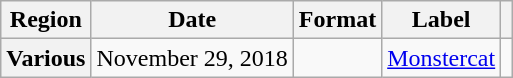<table class="wikitable plainrowheaders">
<tr>
<th>Region</th>
<th>Date</th>
<th>Format</th>
<th>Label</th>
<th></th>
</tr>
<tr>
<th scope="row">Various</th>
<td>November 29, 2018</td>
<td></td>
<td><a href='#'>Monstercat</a></td>
<td></td>
</tr>
</table>
